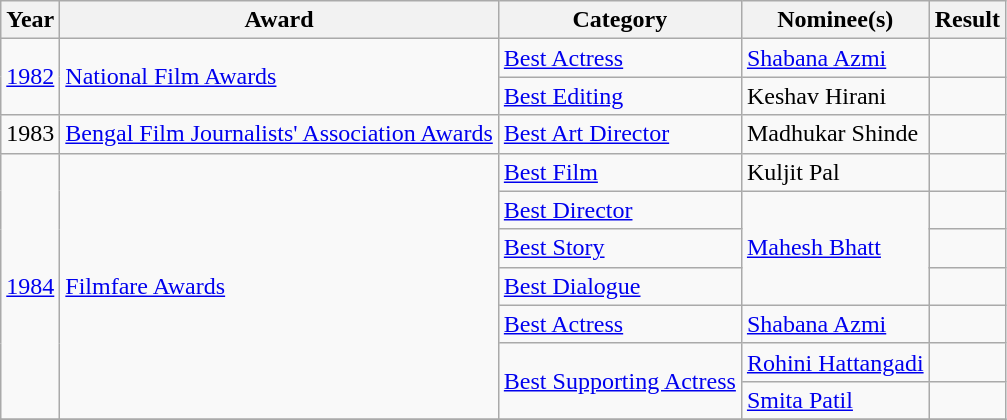<table class="wikitable plainrowheaders sortable">
<tr>
<th scope=col>Year</th>
<th scope=col>Award</th>
<th scope=col>Category</th>
<th scope=col>Nominee(s)</th>
<th scope=col>Result</th>
</tr>
<tr>
<td rowspan="2"><a href='#'>1982</a></td>
<td rowspan="2"><a href='#'>National Film Awards</a></td>
<td><a href='#'>Best Actress</a></td>
<td><a href='#'>Shabana Azmi</a></td>
<td></td>
</tr>
<tr>
<td><a href='#'>Best Editing</a></td>
<td>Keshav Hirani</td>
<td></td>
</tr>
<tr>
<td>1983</td>
<td><a href='#'>Bengal Film Journalists' Association Awards</a></td>
<td><a href='#'>Best Art Director</a></td>
<td>Madhukar Shinde</td>
<td></td>
</tr>
<tr>
<td rowspan=7><a href='#'>1984</a></td>
<td rowspan=7><a href='#'>Filmfare Awards</a></td>
<td><a href='#'>Best Film</a></td>
<td>Kuljit Pal</td>
<td></td>
</tr>
<tr>
<td><a href='#'>Best Director</a></td>
<td rowspan=3><a href='#'>Mahesh Bhatt</a></td>
<td></td>
</tr>
<tr>
<td><a href='#'>Best Story</a></td>
<td></td>
</tr>
<tr>
<td><a href='#'>Best Dialogue</a></td>
<td></td>
</tr>
<tr>
<td><a href='#'>Best Actress</a></td>
<td><a href='#'>Shabana Azmi</a></td>
<td></td>
</tr>
<tr>
<td rowspan=2><a href='#'>Best Supporting Actress</a></td>
<td><a href='#'>Rohini Hattangadi</a></td>
<td></td>
</tr>
<tr>
<td><a href='#'>Smita Patil</a></td>
<td></td>
</tr>
<tr>
</tr>
</table>
